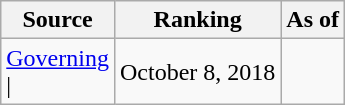<table class="wikitable" style="text-align:center">
<tr>
<th>Source</th>
<th>Ranking</th>
<th>As of</th>
</tr>
<tr>
<td style="text-align:left"><a href='#'>Governing</a><br>| </td>
<td>October 8, 2018</td>
</tr>
</table>
